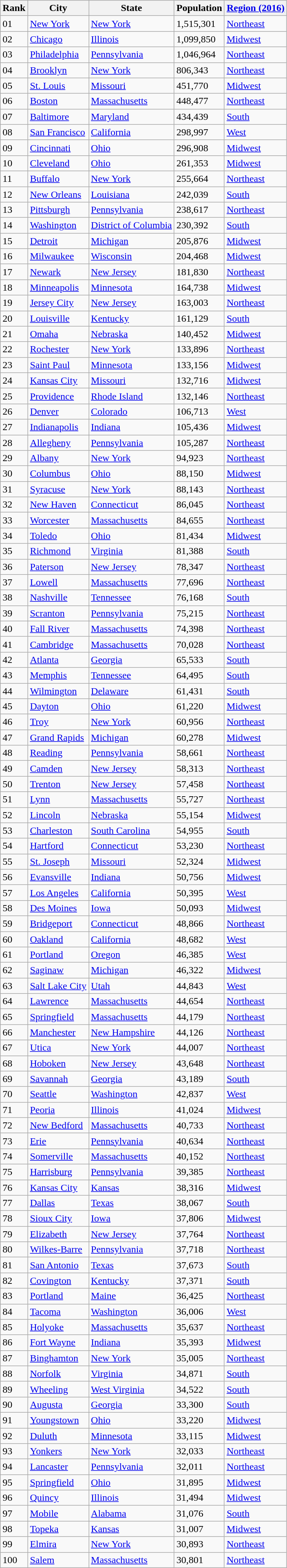<table class="wikitable sortable">
<tr>
<th>Rank</th>
<th>City</th>
<th>State</th>
<th>Population</th>
<th><a href='#'>Region (2016)</a></th>
</tr>
<tr>
<td>01</td>
<td><a href='#'>New York</a></td>
<td><a href='#'>New York</a></td>
<td>1,515,301</td>
<td><a href='#'>Northeast</a></td>
</tr>
<tr>
<td>02</td>
<td><a href='#'>Chicago</a></td>
<td><a href='#'>Illinois</a></td>
<td>1,099,850</td>
<td><a href='#'>Midwest</a></td>
</tr>
<tr>
<td>03</td>
<td><a href='#'>Philadelphia</a></td>
<td><a href='#'>Pennsylvania</a></td>
<td>1,046,964</td>
<td><a href='#'>Northeast</a></td>
</tr>
<tr>
<td>04</td>
<td><a href='#'>Brooklyn</a></td>
<td><a href='#'>New York</a></td>
<td>806,343</td>
<td><a href='#'>Northeast</a></td>
</tr>
<tr>
<td>05</td>
<td><a href='#'>St. Louis</a></td>
<td><a href='#'>Missouri</a></td>
<td>451,770</td>
<td><a href='#'>Midwest</a></td>
</tr>
<tr>
<td>06</td>
<td><a href='#'>Boston</a></td>
<td><a href='#'>Massachusetts</a></td>
<td>448,477</td>
<td><a href='#'>Northeast</a></td>
</tr>
<tr>
<td>07</td>
<td><a href='#'>Baltimore</a></td>
<td><a href='#'>Maryland</a></td>
<td>434,439</td>
<td><a href='#'>South</a></td>
</tr>
<tr>
<td>08</td>
<td><a href='#'>San Francisco</a></td>
<td><a href='#'>California</a></td>
<td>298,997</td>
<td><a href='#'>West</a></td>
</tr>
<tr>
<td>09</td>
<td><a href='#'>Cincinnati</a></td>
<td><a href='#'>Ohio</a></td>
<td>296,908</td>
<td><a href='#'>Midwest</a></td>
</tr>
<tr>
<td>10</td>
<td><a href='#'>Cleveland</a></td>
<td><a href='#'>Ohio</a></td>
<td>261,353</td>
<td><a href='#'>Midwest</a></td>
</tr>
<tr>
<td>11</td>
<td><a href='#'>Buffalo</a></td>
<td><a href='#'>New York</a></td>
<td>255,664</td>
<td><a href='#'>Northeast</a></td>
</tr>
<tr>
<td>12</td>
<td><a href='#'>New Orleans</a></td>
<td><a href='#'>Louisiana</a></td>
<td>242,039</td>
<td><a href='#'>South</a></td>
</tr>
<tr>
<td>13</td>
<td><a href='#'>Pittsburgh</a></td>
<td><a href='#'>Pennsylvania</a></td>
<td>238,617</td>
<td><a href='#'>Northeast</a></td>
</tr>
<tr>
<td>14</td>
<td><a href='#'>Washington</a></td>
<td><a href='#'>District of Columbia</a></td>
<td>230,392</td>
<td><a href='#'>South</a></td>
</tr>
<tr>
<td>15</td>
<td><a href='#'>Detroit</a></td>
<td><a href='#'>Michigan</a></td>
<td>205,876</td>
<td><a href='#'>Midwest</a></td>
</tr>
<tr>
<td>16</td>
<td><a href='#'>Milwaukee</a></td>
<td><a href='#'>Wisconsin</a></td>
<td>204,468</td>
<td><a href='#'>Midwest</a></td>
</tr>
<tr>
<td>17</td>
<td><a href='#'>Newark</a></td>
<td><a href='#'>New Jersey</a></td>
<td>181,830</td>
<td><a href='#'>Northeast</a></td>
</tr>
<tr>
<td>18</td>
<td><a href='#'>Minneapolis</a></td>
<td><a href='#'>Minnesota</a></td>
<td>164,738</td>
<td><a href='#'>Midwest</a></td>
</tr>
<tr>
<td>19</td>
<td><a href='#'>Jersey City</a></td>
<td><a href='#'>New Jersey</a></td>
<td>163,003</td>
<td><a href='#'>Northeast</a></td>
</tr>
<tr>
<td>20</td>
<td><a href='#'>Louisville</a></td>
<td><a href='#'>Kentucky</a></td>
<td>161,129</td>
<td><a href='#'>South</a></td>
</tr>
<tr>
<td>21</td>
<td><a href='#'>Omaha</a></td>
<td><a href='#'>Nebraska</a></td>
<td>140,452</td>
<td><a href='#'>Midwest</a></td>
</tr>
<tr>
<td>22</td>
<td><a href='#'>Rochester</a></td>
<td><a href='#'>New York</a></td>
<td>133,896</td>
<td><a href='#'>Northeast</a></td>
</tr>
<tr>
<td>23</td>
<td><a href='#'>Saint Paul</a></td>
<td><a href='#'>Minnesota</a></td>
<td>133,156</td>
<td><a href='#'>Midwest</a></td>
</tr>
<tr>
<td>24</td>
<td><a href='#'>Kansas City</a></td>
<td><a href='#'>Missouri</a></td>
<td>132,716</td>
<td><a href='#'>Midwest</a></td>
</tr>
<tr>
<td>25</td>
<td><a href='#'>Providence</a></td>
<td><a href='#'>Rhode Island</a></td>
<td>132,146</td>
<td><a href='#'>Northeast</a></td>
</tr>
<tr>
<td>26</td>
<td><a href='#'>Denver</a></td>
<td><a href='#'>Colorado</a></td>
<td>106,713</td>
<td><a href='#'>West</a></td>
</tr>
<tr>
<td>27</td>
<td><a href='#'>Indianapolis</a></td>
<td><a href='#'>Indiana</a></td>
<td>105,436</td>
<td><a href='#'>Midwest</a></td>
</tr>
<tr>
<td>28</td>
<td><a href='#'>Allegheny</a></td>
<td><a href='#'>Pennsylvania</a></td>
<td>105,287</td>
<td><a href='#'>Northeast</a></td>
</tr>
<tr>
<td>29</td>
<td><a href='#'>Albany</a></td>
<td><a href='#'>New York</a></td>
<td>94,923</td>
<td><a href='#'>Northeast</a></td>
</tr>
<tr>
<td>30</td>
<td><a href='#'>Columbus</a></td>
<td><a href='#'>Ohio</a></td>
<td>88,150</td>
<td><a href='#'>Midwest</a></td>
</tr>
<tr>
<td>31</td>
<td><a href='#'>Syracuse</a></td>
<td><a href='#'>New York</a></td>
<td>88,143</td>
<td><a href='#'>Northeast</a></td>
</tr>
<tr>
<td>32</td>
<td><a href='#'>New Haven</a></td>
<td><a href='#'>Connecticut</a></td>
<td>86,045</td>
<td><a href='#'>Northeast</a></td>
</tr>
<tr>
<td>33</td>
<td><a href='#'>Worcester</a></td>
<td><a href='#'>Massachusetts</a></td>
<td>84,655</td>
<td><a href='#'>Northeast</a></td>
</tr>
<tr>
<td>34</td>
<td><a href='#'>Toledo</a></td>
<td><a href='#'>Ohio</a></td>
<td>81,434</td>
<td><a href='#'>Midwest</a></td>
</tr>
<tr>
<td>35</td>
<td><a href='#'>Richmond</a></td>
<td><a href='#'>Virginia</a></td>
<td>81,388</td>
<td><a href='#'>South</a></td>
</tr>
<tr>
<td>36</td>
<td><a href='#'>Paterson</a></td>
<td><a href='#'>New Jersey</a></td>
<td>78,347</td>
<td><a href='#'>Northeast</a></td>
</tr>
<tr>
<td>37</td>
<td><a href='#'>Lowell</a></td>
<td><a href='#'>Massachusetts</a></td>
<td>77,696</td>
<td><a href='#'>Northeast</a></td>
</tr>
<tr>
<td>38</td>
<td><a href='#'>Nashville</a></td>
<td><a href='#'>Tennessee</a></td>
<td>76,168</td>
<td><a href='#'>South</a></td>
</tr>
<tr>
<td>39</td>
<td><a href='#'>Scranton</a></td>
<td><a href='#'>Pennsylvania</a></td>
<td>75,215</td>
<td><a href='#'>Northeast</a></td>
</tr>
<tr>
<td>40</td>
<td><a href='#'>Fall River</a></td>
<td><a href='#'>Massachusetts</a></td>
<td>74,398</td>
<td><a href='#'>Northeast</a></td>
</tr>
<tr>
<td>41</td>
<td><a href='#'>Cambridge</a></td>
<td><a href='#'>Massachusetts</a></td>
<td>70,028</td>
<td><a href='#'>Northeast</a></td>
</tr>
<tr>
<td>42</td>
<td><a href='#'>Atlanta</a></td>
<td><a href='#'>Georgia</a></td>
<td>65,533</td>
<td><a href='#'>South</a></td>
</tr>
<tr>
<td>43</td>
<td><a href='#'>Memphis</a></td>
<td><a href='#'>Tennessee</a></td>
<td>64,495</td>
<td><a href='#'>South</a></td>
</tr>
<tr>
<td>44</td>
<td><a href='#'>Wilmington</a></td>
<td><a href='#'>Delaware</a></td>
<td>61,431</td>
<td><a href='#'>South</a></td>
</tr>
<tr>
<td>45</td>
<td><a href='#'>Dayton</a></td>
<td><a href='#'>Ohio</a></td>
<td>61,220</td>
<td><a href='#'>Midwest</a></td>
</tr>
<tr>
<td>46</td>
<td><a href='#'>Troy</a></td>
<td><a href='#'>New York</a></td>
<td>60,956</td>
<td><a href='#'>Northeast</a></td>
</tr>
<tr>
<td>47</td>
<td><a href='#'>Grand Rapids</a></td>
<td><a href='#'>Michigan</a></td>
<td>60,278</td>
<td><a href='#'>Midwest</a></td>
</tr>
<tr>
<td>48</td>
<td><a href='#'>Reading</a></td>
<td><a href='#'>Pennsylvania</a></td>
<td>58,661</td>
<td><a href='#'>Northeast</a></td>
</tr>
<tr>
<td>49</td>
<td><a href='#'>Camden</a></td>
<td><a href='#'>New Jersey</a></td>
<td>58,313</td>
<td><a href='#'>Northeast</a></td>
</tr>
<tr>
<td>50</td>
<td><a href='#'>Trenton</a></td>
<td><a href='#'>New Jersey</a></td>
<td>57,458</td>
<td><a href='#'>Northeast</a></td>
</tr>
<tr>
<td>51</td>
<td><a href='#'>Lynn</a></td>
<td><a href='#'>Massachusetts</a></td>
<td>55,727</td>
<td><a href='#'>Northeast</a></td>
</tr>
<tr>
<td>52</td>
<td><a href='#'>Lincoln</a></td>
<td><a href='#'>Nebraska</a></td>
<td>55,154</td>
<td><a href='#'>Midwest</a></td>
</tr>
<tr>
<td>53</td>
<td><a href='#'>Charleston</a></td>
<td><a href='#'>South Carolina</a></td>
<td>54,955</td>
<td><a href='#'>South</a></td>
</tr>
<tr>
<td>54</td>
<td><a href='#'>Hartford</a></td>
<td><a href='#'>Connecticut</a></td>
<td>53,230</td>
<td><a href='#'>Northeast</a></td>
</tr>
<tr>
<td>55</td>
<td><a href='#'>St. Joseph</a></td>
<td><a href='#'>Missouri</a></td>
<td>52,324</td>
<td><a href='#'>Midwest</a></td>
</tr>
<tr>
<td>56</td>
<td><a href='#'>Evansville</a></td>
<td><a href='#'>Indiana</a></td>
<td>50,756</td>
<td><a href='#'>Midwest</a></td>
</tr>
<tr>
<td>57</td>
<td><a href='#'>Los Angeles</a></td>
<td><a href='#'>California</a></td>
<td>50,395</td>
<td><a href='#'>West</a></td>
</tr>
<tr>
<td>58</td>
<td><a href='#'>Des Moines</a></td>
<td><a href='#'>Iowa</a></td>
<td>50,093</td>
<td><a href='#'>Midwest</a></td>
</tr>
<tr>
<td>59</td>
<td><a href='#'>Bridgeport</a></td>
<td><a href='#'>Connecticut</a></td>
<td>48,866</td>
<td><a href='#'>Northeast</a></td>
</tr>
<tr>
<td>60</td>
<td><a href='#'>Oakland</a></td>
<td><a href='#'>California</a></td>
<td>48,682</td>
<td><a href='#'>West</a></td>
</tr>
<tr>
<td>61</td>
<td><a href='#'>Portland</a></td>
<td><a href='#'>Oregon</a></td>
<td>46,385</td>
<td><a href='#'>West</a></td>
</tr>
<tr>
<td>62</td>
<td><a href='#'>Saginaw</a></td>
<td><a href='#'>Michigan</a></td>
<td>46,322</td>
<td><a href='#'>Midwest</a></td>
</tr>
<tr>
<td>63</td>
<td><a href='#'>Salt Lake City</a></td>
<td><a href='#'>Utah</a></td>
<td>44,843</td>
<td><a href='#'>West</a></td>
</tr>
<tr>
<td>64</td>
<td><a href='#'>Lawrence</a></td>
<td><a href='#'>Massachusetts</a></td>
<td>44,654</td>
<td><a href='#'>Northeast</a></td>
</tr>
<tr>
<td>65</td>
<td><a href='#'>Springfield</a></td>
<td><a href='#'>Massachusetts</a></td>
<td>44,179</td>
<td><a href='#'>Northeast</a></td>
</tr>
<tr>
<td>66</td>
<td><a href='#'>Manchester</a></td>
<td><a href='#'>New Hampshire</a></td>
<td>44,126</td>
<td><a href='#'>Northeast</a></td>
</tr>
<tr>
<td>67</td>
<td><a href='#'>Utica</a></td>
<td><a href='#'>New York</a></td>
<td>44,007</td>
<td><a href='#'>Northeast</a></td>
</tr>
<tr>
<td>68</td>
<td><a href='#'>Hoboken</a></td>
<td><a href='#'>New Jersey</a></td>
<td>43,648</td>
<td><a href='#'>Northeast</a></td>
</tr>
<tr>
<td>69</td>
<td><a href='#'>Savannah</a></td>
<td><a href='#'>Georgia</a></td>
<td>43,189</td>
<td><a href='#'>South</a></td>
</tr>
<tr>
<td>70</td>
<td><a href='#'>Seattle</a></td>
<td><a href='#'>Washington</a></td>
<td>42,837</td>
<td><a href='#'>West</a></td>
</tr>
<tr>
<td>71</td>
<td><a href='#'>Peoria</a></td>
<td><a href='#'>Illinois</a></td>
<td>41,024</td>
<td><a href='#'>Midwest</a></td>
</tr>
<tr>
<td>72</td>
<td><a href='#'>New Bedford</a></td>
<td><a href='#'>Massachusetts</a></td>
<td>40,733</td>
<td><a href='#'>Northeast</a></td>
</tr>
<tr>
<td>73</td>
<td><a href='#'>Erie</a></td>
<td><a href='#'>Pennsylvania</a></td>
<td>40,634</td>
<td><a href='#'>Northeast</a></td>
</tr>
<tr>
<td>74</td>
<td><a href='#'>Somerville</a></td>
<td><a href='#'>Massachusetts</a></td>
<td>40,152</td>
<td><a href='#'>Northeast</a></td>
</tr>
<tr>
<td>75</td>
<td><a href='#'>Harrisburg</a></td>
<td><a href='#'>Pennsylvania</a></td>
<td>39,385</td>
<td><a href='#'>Northeast</a></td>
</tr>
<tr>
<td>76</td>
<td><a href='#'>Kansas City</a></td>
<td><a href='#'>Kansas</a></td>
<td>38,316</td>
<td><a href='#'>Midwest</a></td>
</tr>
<tr>
<td>77</td>
<td><a href='#'>Dallas</a></td>
<td><a href='#'>Texas</a></td>
<td>38,067</td>
<td><a href='#'>South</a></td>
</tr>
<tr>
<td>78</td>
<td><a href='#'>Sioux City</a></td>
<td><a href='#'>Iowa</a></td>
<td>37,806</td>
<td><a href='#'>Midwest</a></td>
</tr>
<tr>
<td>79</td>
<td><a href='#'>Elizabeth</a></td>
<td><a href='#'>New Jersey</a></td>
<td>37,764</td>
<td><a href='#'>Northeast</a></td>
</tr>
<tr>
<td>80</td>
<td><a href='#'>Wilkes-Barre</a></td>
<td><a href='#'>Pennsylvania</a></td>
<td>37,718</td>
<td><a href='#'>Northeast</a></td>
</tr>
<tr>
<td>81</td>
<td><a href='#'>San Antonio</a></td>
<td><a href='#'>Texas</a></td>
<td>37,673</td>
<td><a href='#'>South</a></td>
</tr>
<tr>
<td>82</td>
<td><a href='#'>Covington</a></td>
<td><a href='#'>Kentucky</a></td>
<td>37,371</td>
<td><a href='#'>South</a></td>
</tr>
<tr>
<td>83</td>
<td><a href='#'>Portland</a></td>
<td><a href='#'>Maine</a></td>
<td>36,425</td>
<td><a href='#'>Northeast</a></td>
</tr>
<tr>
<td>84</td>
<td><a href='#'>Tacoma</a></td>
<td><a href='#'>Washington</a></td>
<td>36,006</td>
<td><a href='#'>West</a></td>
</tr>
<tr>
<td>85</td>
<td><a href='#'>Holyoke</a></td>
<td><a href='#'>Massachusetts</a></td>
<td>35,637</td>
<td><a href='#'>Northeast</a></td>
</tr>
<tr>
<td>86</td>
<td><a href='#'>Fort Wayne</a></td>
<td><a href='#'>Indiana</a></td>
<td>35,393</td>
<td><a href='#'>Midwest</a></td>
</tr>
<tr>
<td>87</td>
<td><a href='#'>Binghamton</a></td>
<td><a href='#'>New York</a></td>
<td>35,005</td>
<td><a href='#'>Northeast</a></td>
</tr>
<tr>
<td>88</td>
<td><a href='#'>Norfolk</a></td>
<td><a href='#'>Virginia</a></td>
<td>34,871</td>
<td><a href='#'>South</a></td>
</tr>
<tr>
<td>89</td>
<td><a href='#'>Wheeling</a></td>
<td><a href='#'>West Virginia</a></td>
<td>34,522</td>
<td><a href='#'>South</a></td>
</tr>
<tr>
<td>90</td>
<td><a href='#'>Augusta</a></td>
<td><a href='#'>Georgia</a></td>
<td>33,300</td>
<td><a href='#'>South</a></td>
</tr>
<tr>
<td>91</td>
<td><a href='#'>Youngstown</a></td>
<td><a href='#'>Ohio</a></td>
<td>33,220</td>
<td><a href='#'>Midwest</a></td>
</tr>
<tr>
<td>92</td>
<td><a href='#'>Duluth</a></td>
<td><a href='#'>Minnesota</a></td>
<td>33,115</td>
<td><a href='#'>Midwest</a></td>
</tr>
<tr>
<td>93</td>
<td><a href='#'>Yonkers</a></td>
<td><a href='#'>New York</a></td>
<td>32,033</td>
<td><a href='#'>Northeast</a></td>
</tr>
<tr>
<td>94</td>
<td><a href='#'>Lancaster</a></td>
<td><a href='#'>Pennsylvania</a></td>
<td>32,011</td>
<td><a href='#'>Northeast</a></td>
</tr>
<tr>
<td>95</td>
<td><a href='#'>Springfield</a></td>
<td><a href='#'>Ohio</a></td>
<td>31,895</td>
<td><a href='#'>Midwest</a></td>
</tr>
<tr>
<td>96</td>
<td><a href='#'>Quincy</a></td>
<td><a href='#'>Illinois</a></td>
<td>31,494</td>
<td><a href='#'>Midwest</a></td>
</tr>
<tr>
<td>97</td>
<td><a href='#'>Mobile</a></td>
<td><a href='#'>Alabama</a></td>
<td>31,076</td>
<td><a href='#'>South</a></td>
</tr>
<tr>
<td>98</td>
<td><a href='#'>Topeka</a></td>
<td><a href='#'>Kansas</a></td>
<td>31,007</td>
<td><a href='#'>Midwest</a></td>
</tr>
<tr>
<td>99</td>
<td><a href='#'>Elmira</a></td>
<td><a href='#'>New York</a></td>
<td>30,893</td>
<td><a href='#'>Northeast</a></td>
</tr>
<tr>
<td>100</td>
<td><a href='#'>Salem</a></td>
<td><a href='#'>Massachusetts</a></td>
<td>30,801</td>
<td><a href='#'>Northeast</a></td>
</tr>
</table>
